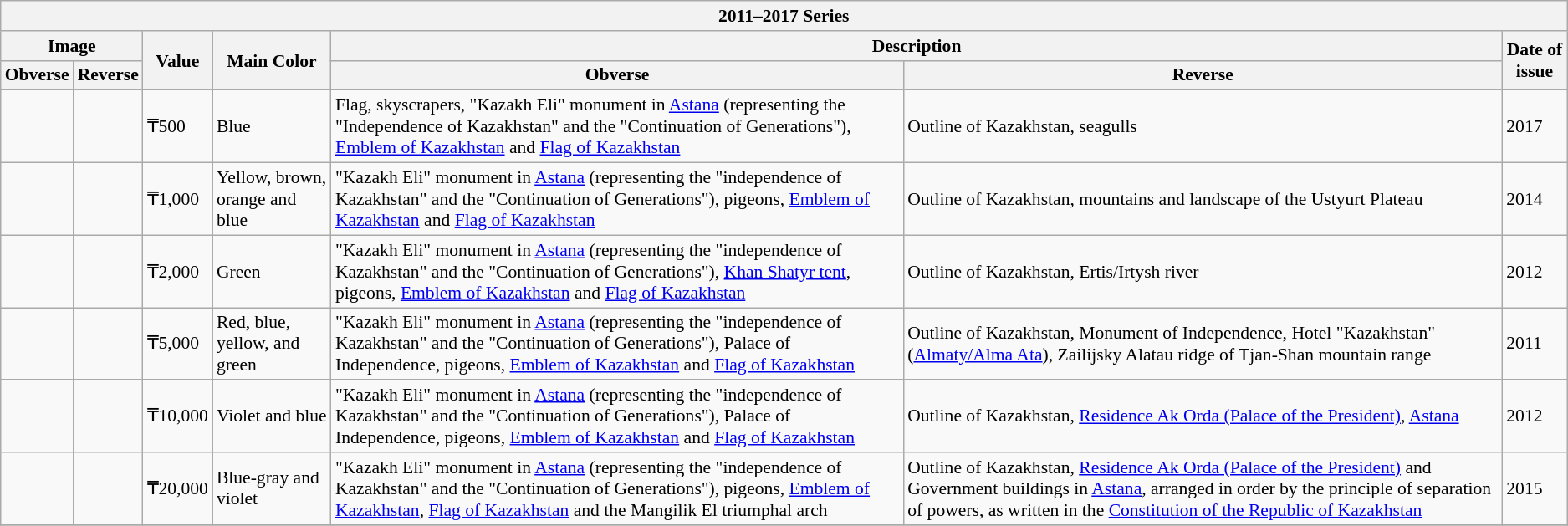<table class="wikitable" style="font-size: 90%">
<tr>
<th colspan=7>2011–2017 Series</th>
</tr>
<tr>
<th colspan=2>Image</th>
<th rowspan=2>Value</th>
<th rowspan=2>Main Color</th>
<th colspan=2>Description</th>
<th rowspan=2>Date of issue</th>
</tr>
<tr>
<th>Obverse</th>
<th>Reverse</th>
<th>Obverse</th>
<th>Reverse</th>
</tr>
<tr>
<td align="center"></td>
<td align="center"></td>
<td>₸500</td>
<td>Blue</td>
<td>Flag, skyscrapers, "Kazakh Eli" monument in <a href='#'>Astana</a> (representing the "Independence of Kazakhstan" and the "Continuation of Generations"), <a href='#'>Emblem of Kazakhstan</a> and <a href='#'>Flag of Kazakhstan</a></td>
<td>Outline of Kazakhstan, seagulls</td>
<td>2017</td>
</tr>
<tr>
<td align="center"></td>
<td align="center"></td>
<td>₸1,000</td>
<td>Yellow, brown, orange and blue</td>
<td>"Kazakh Eli" monument in <a href='#'>Astana</a> (representing the "independence of Kazakhstan" and the "Continuation of Generations"), pigeons, <a href='#'>Emblem of Kazakhstan</a> and <a href='#'>Flag of Kazakhstan</a></td>
<td>Outline of Kazakhstan, mountains and landscape of the Ustyurt Plateau</td>
<td>2014</td>
</tr>
<tr>
<td align="center"></td>
<td align="center"></td>
<td>₸2,000</td>
<td>Green</td>
<td>"Kazakh Eli" monument in <a href='#'>Astana</a> (representing the "independence of Kazakhstan" and the "Continuation of Generations"), <a href='#'>Khan Shatyr tent</a>, pigeons, <a href='#'>Emblem of Kazakhstan</a> and <a href='#'>Flag of Kazakhstan</a></td>
<td>Outline of Kazakhstan, Ertis/Irtysh river</td>
<td>2012</td>
</tr>
<tr>
<td align="center"></td>
<td align="center"></td>
<td>₸5,000</td>
<td>Red, blue, yellow, and green</td>
<td>"Kazakh Eli" monument in <a href='#'>Astana</a> (representing the "independence of Kazakhstan" and the "Continuation of Generations"), Palace of Independence, pigeons, <a href='#'>Emblem of Kazakhstan</a> and <a href='#'>Flag of Kazakhstan</a></td>
<td>Outline of Kazakhstan, Monument of Independence, Hotel "Kazakhstan" (<a href='#'>Almaty/Alma Ata</a>), Zailijsky Alatau ridge of Tjan-Shan mountain range</td>
<td>2011</td>
</tr>
<tr>
<td align="center"></td>
<td align="center"></td>
<td>₸10,000</td>
<td>Violet and blue</td>
<td>"Kazakh Eli" monument in <a href='#'>Astana</a> (representing the "independence of Kazakhstan" and the "Continuation of Generations"), Palace of Independence, pigeons, <a href='#'>Emblem of Kazakhstan</a> and <a href='#'>Flag of Kazakhstan</a></td>
<td>Outline of Kazakhstan, <a href='#'>Residence Ak Orda (Palace of the President)</a>, <a href='#'>Astana</a></td>
<td>2012</td>
</tr>
<tr>
<td align="center"></td>
<td align="center"></td>
<td>₸20,000</td>
<td>Blue-gray and violet</td>
<td>"Kazakh Eli" monument in <a href='#'>Astana</a> (representing the "independence of Kazakhstan" and the "Continuation of Generations"), pigeons, <a href='#'>Emblem of Kazakhstan</a>, <a href='#'>Flag of Kazakhstan</a> and the Mangilik El triumphal arch</td>
<td>Outline of Kazakhstan, <a href='#'>Residence Ak Orda (Palace of the President)</a> and Government buildings in <a href='#'>Astana</a>, arranged in order by the principle of separation of powers, as written in the <a href='#'>Constitution of the Republic of Kazakhstan</a></td>
<td>2015</td>
</tr>
<tr>
</tr>
</table>
